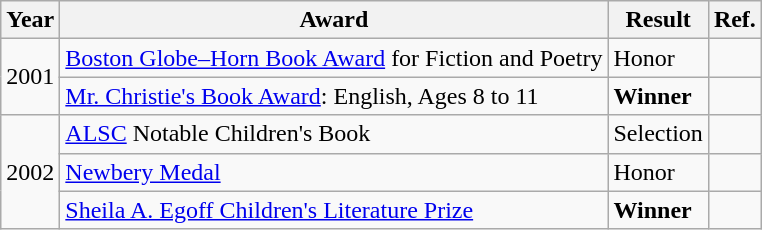<table class="wikitable sortable mw-collapsible">
<tr>
<th>Year</th>
<th>Award</th>
<th>Result</th>
<th>Ref.</th>
</tr>
<tr>
<td rowspan="2">2001</td>
<td><a href='#'>Boston Globe–Horn Book Award</a> for Fiction and Poetry</td>
<td>Honor</td>
<td></td>
</tr>
<tr>
<td><a href='#'>Mr. Christie's Book Award</a>: English, Ages 8 to 11</td>
<td><strong>Winner</strong></td>
<td></td>
</tr>
<tr>
<td rowspan="3">2002</td>
<td><a href='#'>ALSC</a> Notable Children's Book</td>
<td>Selection</td>
<td></td>
</tr>
<tr>
<td><a href='#'>Newbery Medal</a></td>
<td>Honor</td>
<td></td>
</tr>
<tr>
<td><a href='#'>Sheila A. Egoff Children's Literature Prize</a></td>
<td><strong>Winner</strong></td>
<td></td>
</tr>
</table>
